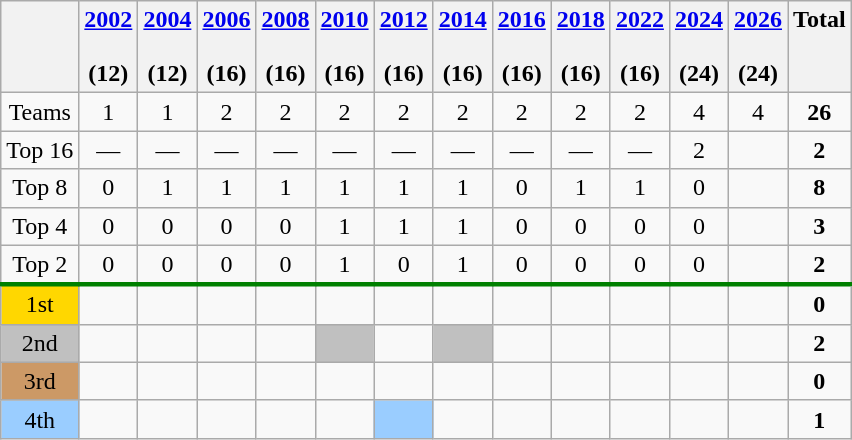<table class="wikitable" style="text-align: center">
<tr valign=top>
<th></th>
<th><a href='#'>2002</a><br> <br> (12)</th>
<th><a href='#'>2004</a><br> <br> (12)</th>
<th><a href='#'>2006</a><br> <br> (16)</th>
<th><a href='#'>2008</a><br> <br> (16)</th>
<th><a href='#'>2010</a><br> <br> (16)</th>
<th><a href='#'>2012</a><br> <br> (16)</th>
<th><a href='#'>2014</a><br> <br> (16)</th>
<th><a href='#'>2016</a><br> <br> (16)</th>
<th><a href='#'>2018</a><br> <br> (16)</th>
<th><a href='#'>2022</a><br> <br> (16)</th>
<th><a href='#'>2024</a><br> <br> (24)</th>
<th><a href='#'>2026</a><br> <br> (24)</th>
<th>Total</th>
</tr>
<tr>
<td>Teams</td>
<td>1</td>
<td>1</td>
<td>2</td>
<td>2</td>
<td>2</td>
<td>2</td>
<td>2</td>
<td>2</td>
<td>2</td>
<td>2</td>
<td>4</td>
<td>4</td>
<td><strong>26</strong></td>
</tr>
<tr>
<td>Top 16</td>
<td>—</td>
<td>—</td>
<td>—</td>
<td>—</td>
<td>—</td>
<td>—</td>
<td>—</td>
<td>—</td>
<td>—</td>
<td>—</td>
<td>2</td>
<td></td>
<td><strong>2</strong></td>
</tr>
<tr>
<td>Top 8</td>
<td>0</td>
<td>1</td>
<td>1</td>
<td>1</td>
<td>1</td>
<td>1</td>
<td>1</td>
<td>0</td>
<td>1</td>
<td>1</td>
<td>0</td>
<td></td>
<td><strong>8</strong></td>
</tr>
<tr>
<td>Top 4</td>
<td>0</td>
<td>0</td>
<td>0</td>
<td>0</td>
<td>1</td>
<td>1</td>
<td>1</td>
<td>0</td>
<td>0</td>
<td>0</td>
<td>0</td>
<td></td>
<td><strong>3</strong></td>
</tr>
<tr>
<td>Top 2</td>
<td>0</td>
<td>0</td>
<td>0</td>
<td>0</td>
<td>1</td>
<td>0</td>
<td>1</td>
<td>0</td>
<td>0</td>
<td>0</td>
<td>0</td>
<td></td>
<td><strong>2</strong></td>
</tr>
<tr style="border-top:3px solid green;">
<td bgcolor=gold>1st</td>
<td></td>
<td></td>
<td></td>
<td></td>
<td></td>
<td></td>
<td></td>
<td></td>
<td></td>
<td></td>
<td></td>
<td></td>
<td><strong>0</strong></td>
</tr>
<tr>
<td bgcolor=silver>2nd</td>
<td></td>
<td></td>
<td></td>
<td></td>
<td bgcolor=silver></td>
<td></td>
<td bgcolor=silver></td>
<td></td>
<td></td>
<td></td>
<td></td>
<td></td>
<td><strong>2</strong></td>
</tr>
<tr>
<td bgcolor=#cc9966>3rd</td>
<td></td>
<td></td>
<td></td>
<td></td>
<td></td>
<td></td>
<td></td>
<td></td>
<td></td>
<td></td>
<td></td>
<td></td>
<td><strong>0</strong></td>
</tr>
<tr>
<td bgcolor=#9acdff>4th</td>
<td></td>
<td></td>
<td></td>
<td></td>
<td></td>
<td bgcolor=#9acdff></td>
<td></td>
<td></td>
<td></td>
<td></td>
<td></td>
<td></td>
<td><strong>1</strong></td>
</tr>
</table>
